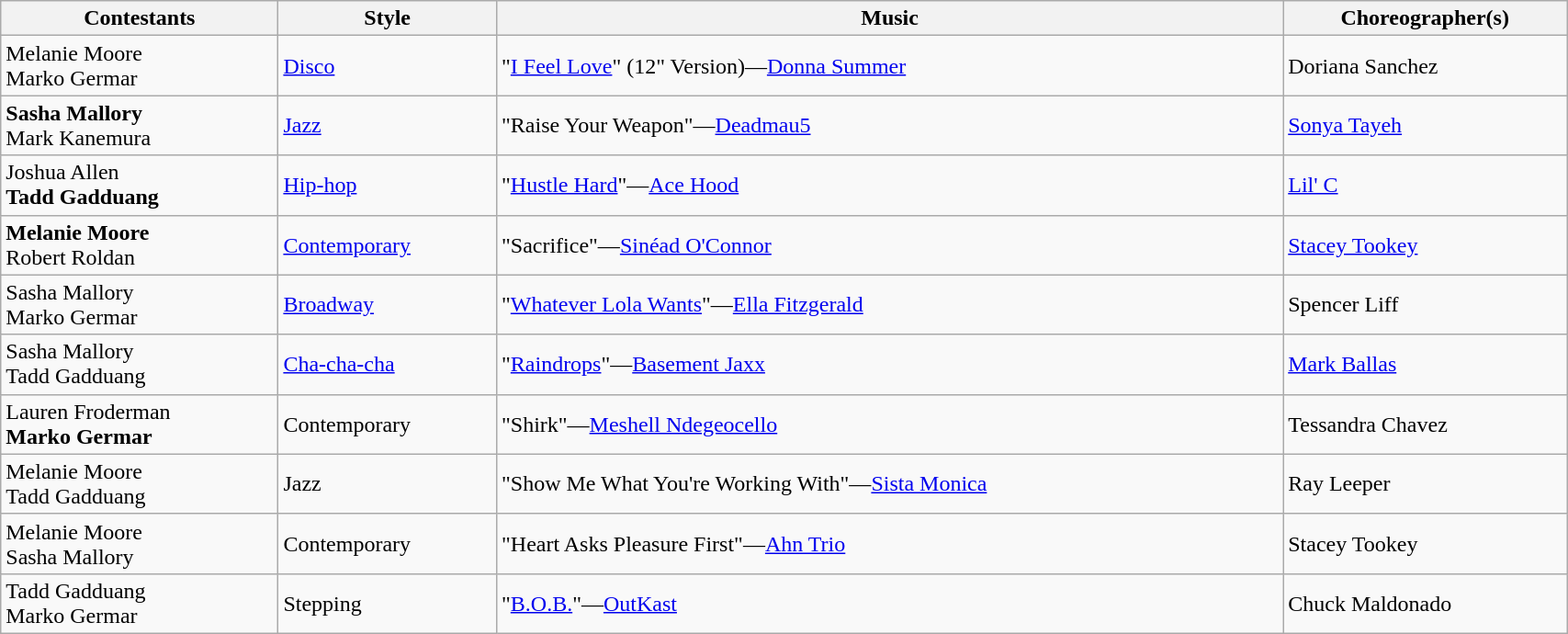<table class="wikitable" style="width:90%;">
<tr>
<th>Contestants</th>
<th>Style</th>
<th>Music</th>
<th>Choreographer(s)</th>
</tr>
<tr>
<td>Melanie Moore<br>Marko Germar</td>
<td><a href='#'>Disco</a></td>
<td>"<a href='#'>I Feel Love</a>" (12" Version)—<a href='#'>Donna Summer</a></td>
<td>Doriana Sanchez</td>
</tr>
<tr>
<td><strong>Sasha Mallory</strong><br>Mark Kanemura</td>
<td><a href='#'>Jazz</a></td>
<td>"Raise Your Weapon"—<a href='#'>Deadmau5</a></td>
<td><a href='#'>Sonya Tayeh</a></td>
</tr>
<tr>
<td>Joshua Allen<br><strong>Tadd Gadduang</strong></td>
<td><a href='#'>Hip-hop</a></td>
<td>"<a href='#'>Hustle Hard</a>"—<a href='#'>Ace Hood</a></td>
<td><a href='#'>Lil' C</a></td>
</tr>
<tr>
<td><strong>Melanie Moore</strong><br>Robert Roldan</td>
<td><a href='#'>Contemporary</a></td>
<td>"Sacrifice"—<a href='#'>Sinéad O'Connor</a></td>
<td><a href='#'>Stacey Tookey</a></td>
</tr>
<tr>
<td>Sasha Mallory<br>Marko Germar</td>
<td><a href='#'>Broadway</a></td>
<td>"<a href='#'>Whatever Lola Wants</a>"—<a href='#'>Ella Fitzgerald</a></td>
<td>Spencer Liff</td>
</tr>
<tr>
<td>Sasha Mallory<br>Tadd Gadduang</td>
<td><a href='#'>Cha-cha-cha</a></td>
<td>"<a href='#'>Raindrops</a>"—<a href='#'>Basement Jaxx</a></td>
<td><a href='#'>Mark Ballas</a></td>
</tr>
<tr>
<td>Lauren Froderman<br><strong>Marko Germar</strong></td>
<td>Contemporary</td>
<td>"Shirk"—<a href='#'>Meshell Ndegeocello</a></td>
<td>Tessandra Chavez</td>
</tr>
<tr>
<td>Melanie Moore<br>Tadd Gadduang</td>
<td>Jazz</td>
<td>"Show Me What You're Working With"—<a href='#'>Sista Monica</a></td>
<td>Ray Leeper</td>
</tr>
<tr>
<td>Melanie Moore<br>Sasha Mallory</td>
<td>Contemporary</td>
<td>"Heart Asks Pleasure First"—<a href='#'>Ahn Trio</a></td>
<td>Stacey Tookey</td>
</tr>
<tr>
<td>Tadd Gadduang<br>Marko Germar</td>
<td>Stepping</td>
<td>"<a href='#'>B.O.B.</a>"—<a href='#'>OutKast</a></td>
<td>Chuck Maldonado</td>
</tr>
</table>
